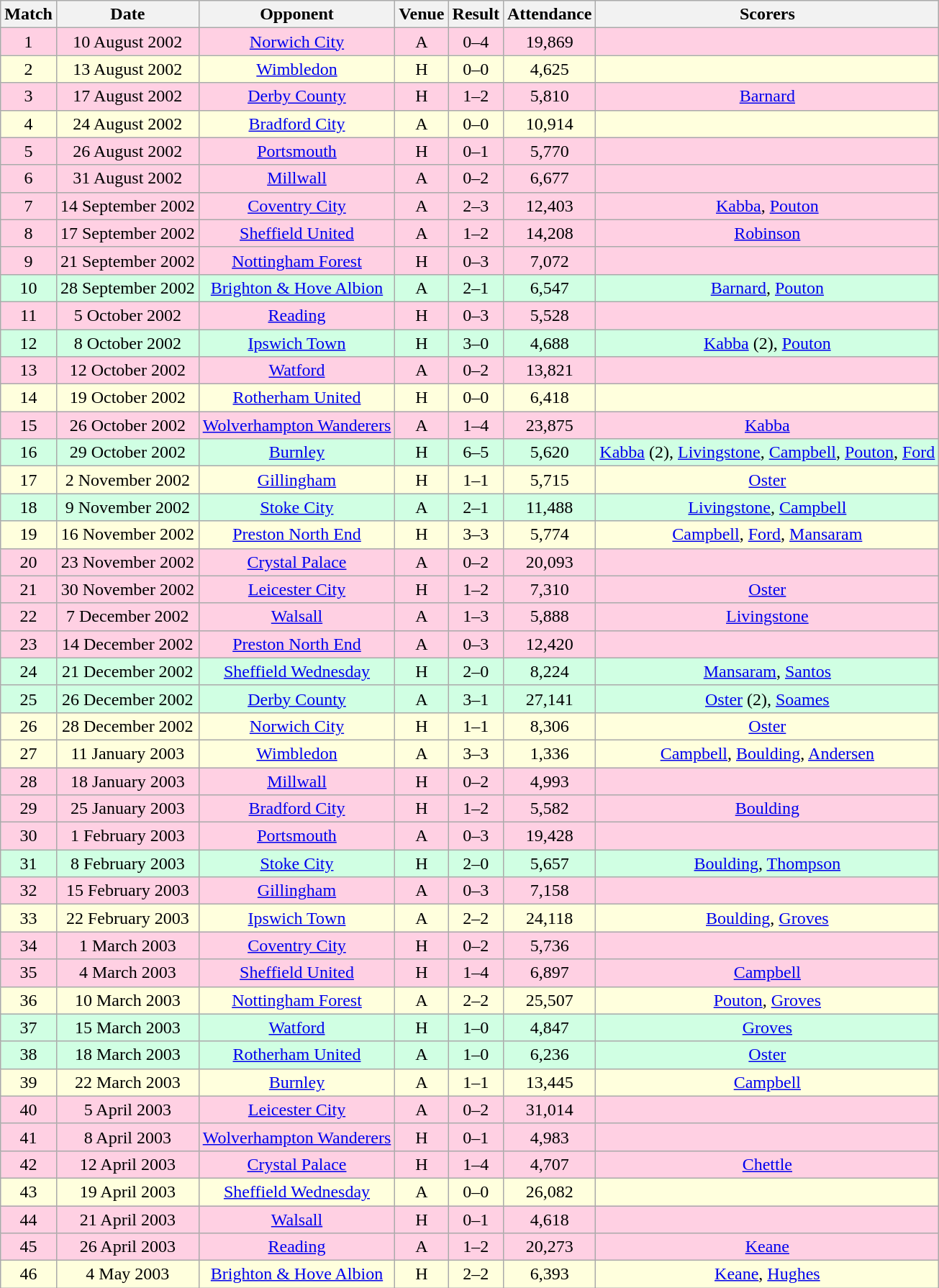<table class="wikitable sortable" style="text-align:center">
<tr>
<th>Match</th>
<th>Date</th>
<th>Opponent</th>
<th>Venue</th>
<th>Result</th>
<th>Attendance</th>
<th>Scorers</th>
</tr>
<tr style="background: #ffd0e3;">
<td>1</td>
<td>10 August 2002</td>
<td><a href='#'>Norwich City</a></td>
<td>A</td>
<td>0–4</td>
<td>19,869</td>
<td></td>
</tr>
<tr style="background: #ffffdd;">
<td>2</td>
<td>13 August 2002</td>
<td><a href='#'>Wimbledon</a></td>
<td>H</td>
<td>0–0</td>
<td>4,625</td>
<td></td>
</tr>
<tr style="background: #ffd0e3;">
<td>3</td>
<td>17 August 2002</td>
<td><a href='#'>Derby County</a></td>
<td>H</td>
<td>1–2</td>
<td>5,810</td>
<td><a href='#'>Barnard</a></td>
</tr>
<tr style="background: #ffffdd;">
<td>4</td>
<td>24 August 2002</td>
<td><a href='#'>Bradford City</a></td>
<td>A</td>
<td>0–0</td>
<td>10,914</td>
<td></td>
</tr>
<tr style="background: #ffd0e3;">
<td>5</td>
<td>26 August 2002</td>
<td><a href='#'>Portsmouth</a></td>
<td>H</td>
<td>0–1</td>
<td>5,770</td>
<td></td>
</tr>
<tr style="background: #ffd0e3;">
<td>6</td>
<td>31 August 2002</td>
<td><a href='#'>Millwall</a></td>
<td>A</td>
<td>0–2</td>
<td>6,677</td>
<td></td>
</tr>
<tr style="background: #ffd0e3;">
<td>7</td>
<td>14 September 2002</td>
<td><a href='#'>Coventry City</a></td>
<td>A</td>
<td>2–3</td>
<td>12,403</td>
<td><a href='#'>Kabba</a>, <a href='#'>Pouton</a></td>
</tr>
<tr style="background: #ffd0e3;">
<td>8</td>
<td>17 September 2002</td>
<td><a href='#'>Sheffield United</a></td>
<td>A</td>
<td>1–2</td>
<td>14,208</td>
<td><a href='#'>Robinson</a></td>
</tr>
<tr style="background: #ffd0e3;">
<td>9</td>
<td>21 September 2002</td>
<td><a href='#'>Nottingham Forest</a></td>
<td>H</td>
<td>0–3</td>
<td>7,072</td>
<td></td>
</tr>
<tr style="background: #d0ffe3;">
<td>10</td>
<td>28 September 2002</td>
<td><a href='#'>Brighton & Hove Albion</a></td>
<td>A</td>
<td>2–1</td>
<td>6,547</td>
<td><a href='#'>Barnard</a>, <a href='#'>Pouton</a></td>
</tr>
<tr style="background: #ffd0e3;">
<td>11</td>
<td>5 October 2002</td>
<td><a href='#'>Reading</a></td>
<td>H</td>
<td>0–3</td>
<td>5,528</td>
<td></td>
</tr>
<tr style="background: #d0ffe3;">
<td>12</td>
<td>8 October 2002</td>
<td><a href='#'>Ipswich Town</a></td>
<td>H</td>
<td>3–0</td>
<td>4,688</td>
<td><a href='#'>Kabba</a> (2), <a href='#'>Pouton</a></td>
</tr>
<tr style="background: #ffd0e3;">
<td>13</td>
<td>12 October 2002</td>
<td><a href='#'>Watford</a></td>
<td>A</td>
<td>0–2</td>
<td>13,821</td>
<td></td>
</tr>
<tr style="background: #ffffdd;">
<td>14</td>
<td>19 October 2002</td>
<td><a href='#'>Rotherham United</a></td>
<td>H</td>
<td>0–0</td>
<td>6,418</td>
<td></td>
</tr>
<tr style="background: #ffd0e3;">
<td>15</td>
<td>26 October 2002</td>
<td><a href='#'>Wolverhampton Wanderers</a></td>
<td>A</td>
<td>1–4</td>
<td>23,875</td>
<td><a href='#'>Kabba</a></td>
</tr>
<tr style="background: #d0ffe3;">
<td>16</td>
<td>29 October 2002</td>
<td><a href='#'>Burnley</a></td>
<td>H</td>
<td>6–5</td>
<td>5,620</td>
<td><a href='#'>Kabba</a> (2), <a href='#'>Livingstone</a>, <a href='#'>Campbell</a>, <a href='#'>Pouton</a>, <a href='#'>Ford</a></td>
</tr>
<tr style="background: #ffffdd;">
<td>17</td>
<td>2 November 2002</td>
<td><a href='#'>Gillingham</a></td>
<td>H</td>
<td>1–1</td>
<td>5,715</td>
<td><a href='#'>Oster</a></td>
</tr>
<tr style="background: #d0ffe3;">
<td>18</td>
<td>9 November 2002</td>
<td><a href='#'>Stoke City</a></td>
<td>A</td>
<td>2–1</td>
<td>11,488</td>
<td><a href='#'>Livingstone</a>, <a href='#'>Campbell</a></td>
</tr>
<tr style="background: #ffffdd;">
<td>19</td>
<td>16 November 2002</td>
<td><a href='#'>Preston North End</a></td>
<td>H</td>
<td>3–3</td>
<td>5,774</td>
<td><a href='#'>Campbell</a>, <a href='#'>Ford</a>, <a href='#'>Mansaram</a></td>
</tr>
<tr style="background: #ffd0e3;">
<td>20</td>
<td>23 November 2002</td>
<td><a href='#'>Crystal Palace</a></td>
<td>A</td>
<td>0–2</td>
<td>20,093</td>
<td></td>
</tr>
<tr style="background: #ffd0e3;">
<td>21</td>
<td>30 November 2002</td>
<td><a href='#'>Leicester City</a></td>
<td>H</td>
<td>1–2</td>
<td>7,310</td>
<td><a href='#'>Oster</a></td>
</tr>
<tr style="background: #ffd0e3;">
<td>22</td>
<td>7 December 2002</td>
<td><a href='#'>Walsall</a></td>
<td>A</td>
<td>1–3</td>
<td>5,888</td>
<td><a href='#'>Livingstone</a></td>
</tr>
<tr style="background: #ffd0e3;">
<td>23</td>
<td>14 December 2002</td>
<td><a href='#'>Preston North End</a></td>
<td>A</td>
<td>0–3</td>
<td>12,420</td>
<td></td>
</tr>
<tr style="background: #d0ffe3;">
<td>24</td>
<td>21 December 2002</td>
<td><a href='#'>Sheffield Wednesday</a></td>
<td>H</td>
<td>2–0</td>
<td>8,224</td>
<td><a href='#'>Mansaram</a>, <a href='#'>Santos</a></td>
</tr>
<tr style="background: #d0ffe3;">
<td>25</td>
<td>26 December 2002</td>
<td><a href='#'>Derby County</a></td>
<td>A</td>
<td>3–1</td>
<td>27,141</td>
<td><a href='#'>Oster</a> (2), <a href='#'>Soames</a></td>
</tr>
<tr style="background: #ffffdd;">
<td>26</td>
<td>28 December 2002</td>
<td><a href='#'>Norwich City</a></td>
<td>H</td>
<td>1–1</td>
<td>8,306</td>
<td><a href='#'>Oster</a></td>
</tr>
<tr style="background: #ffffdd;">
<td>27</td>
<td>11 January 2003</td>
<td><a href='#'>Wimbledon</a></td>
<td>A</td>
<td>3–3</td>
<td>1,336</td>
<td><a href='#'>Campbell</a>, <a href='#'>Boulding</a>, <a href='#'>Andersen</a></td>
</tr>
<tr style="background: #ffd0e3;">
<td>28</td>
<td>18 January 2003</td>
<td><a href='#'>Millwall</a></td>
<td>H</td>
<td>0–2</td>
<td>4,993</td>
<td></td>
</tr>
<tr style="background: #ffd0e3;">
<td>29</td>
<td>25 January 2003</td>
<td><a href='#'>Bradford City</a></td>
<td>H</td>
<td>1–2</td>
<td>5,582</td>
<td><a href='#'>Boulding</a></td>
</tr>
<tr style="background: #ffd0e3;">
<td>30</td>
<td>1 February 2003</td>
<td><a href='#'>Portsmouth</a></td>
<td>A</td>
<td>0–3</td>
<td>19,428</td>
<td></td>
</tr>
<tr style="background: #d0ffe3;">
<td>31</td>
<td>8 February 2003</td>
<td><a href='#'>Stoke City</a></td>
<td>H</td>
<td>2–0</td>
<td>5,657</td>
<td><a href='#'>Boulding</a>, <a href='#'>Thompson</a></td>
</tr>
<tr style="background: #ffd0e3;">
<td>32</td>
<td>15 February 2003</td>
<td><a href='#'>Gillingham</a></td>
<td>A</td>
<td>0–3</td>
<td>7,158</td>
<td></td>
</tr>
<tr style="background: #ffffdd;">
<td>33</td>
<td>22 February 2003</td>
<td><a href='#'>Ipswich Town</a></td>
<td>A</td>
<td>2–2</td>
<td>24,118</td>
<td><a href='#'>Boulding</a>, <a href='#'>Groves</a></td>
</tr>
<tr style="background: #ffd0e3;">
<td>34</td>
<td>1 March 2003</td>
<td><a href='#'>Coventry City</a></td>
<td>H</td>
<td>0–2</td>
<td>5,736</td>
<td></td>
</tr>
<tr style="background: #ffd0e3;">
<td>35</td>
<td>4 March 2003</td>
<td><a href='#'>Sheffield United</a></td>
<td>H</td>
<td>1–4</td>
<td>6,897</td>
<td><a href='#'>Campbell</a></td>
</tr>
<tr style="background: #ffffdd;">
<td>36</td>
<td>10 March 2003</td>
<td><a href='#'>Nottingham Forest</a></td>
<td>A</td>
<td>2–2</td>
<td>25,507</td>
<td><a href='#'>Pouton</a>, <a href='#'>Groves</a></td>
</tr>
<tr style="background: #d0ffe3;">
<td>37</td>
<td>15 March 2003</td>
<td><a href='#'>Watford</a></td>
<td>H</td>
<td>1–0</td>
<td>4,847</td>
<td><a href='#'>Groves</a></td>
</tr>
<tr style="background: #d0ffe3;">
<td>38</td>
<td>18 March 2003</td>
<td><a href='#'>Rotherham United</a></td>
<td>A</td>
<td>1–0</td>
<td>6,236</td>
<td><a href='#'>Oster</a></td>
</tr>
<tr style="background: #ffffdd;">
<td>39</td>
<td>22 March 2003</td>
<td><a href='#'>Burnley</a></td>
<td>A</td>
<td>1–1</td>
<td>13,445</td>
<td><a href='#'>Campbell</a></td>
</tr>
<tr style="background: #ffd0e3;">
<td>40</td>
<td>5 April 2003</td>
<td><a href='#'>Leicester City</a></td>
<td>A</td>
<td>0–2</td>
<td>31,014</td>
<td></td>
</tr>
<tr style="background: #ffd0e3;">
<td>41</td>
<td>8 April 2003</td>
<td><a href='#'>Wolverhampton Wanderers</a></td>
<td>H</td>
<td>0–1</td>
<td>4,983</td>
<td></td>
</tr>
<tr style="background: #ffd0e3;">
<td>42</td>
<td>12 April 2003</td>
<td><a href='#'>Crystal Palace</a></td>
<td>H</td>
<td>1–4</td>
<td>4,707</td>
<td><a href='#'>Chettle</a></td>
</tr>
<tr style="background: #ffffdd;">
<td>43</td>
<td>19 April 2003</td>
<td><a href='#'>Sheffield Wednesday</a></td>
<td>A</td>
<td>0–0</td>
<td>26,082</td>
<td></td>
</tr>
<tr style="background: #ffd0e3;">
<td>44</td>
<td>21 April 2003</td>
<td><a href='#'>Walsall</a></td>
<td>H</td>
<td>0–1</td>
<td>4,618</td>
<td></td>
</tr>
<tr style="background: #ffd0e3;">
<td>45</td>
<td>26 April 2003</td>
<td><a href='#'>Reading</a></td>
<td>A</td>
<td>1–2</td>
<td>20,273</td>
<td><a href='#'>Keane</a></td>
</tr>
<tr style="background: #ffffdd;">
<td>46</td>
<td>4 May 2003</td>
<td><a href='#'>Brighton & Hove Albion</a></td>
<td>H</td>
<td>2–2</td>
<td>6,393</td>
<td><a href='#'>Keane</a>, <a href='#'>Hughes</a></td>
</tr>
</table>
